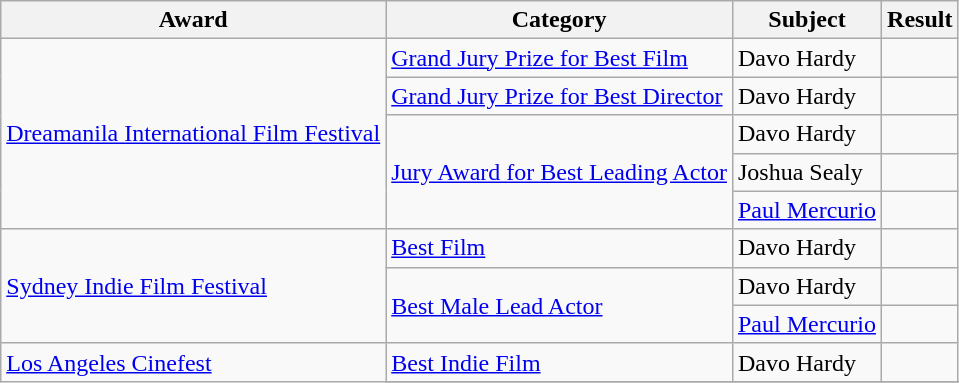<table class="wikitable">
<tr>
<th>Award</th>
<th>Category</th>
<th>Subject</th>
<th>Result</th>
</tr>
<tr>
<td rowspan=5><a href='#'>Dreamanila International Film Festival</a><br></td>
<td><a href='#'>Grand Jury Prize for Best Film</a></td>
<td>Davo Hardy</td>
<td></td>
</tr>
<tr>
<td rowspan=1><a href='#'>Grand Jury Prize for Best Director</a></td>
<td>Davo Hardy</td>
<td></td>
</tr>
<tr>
<td rowspan=3><a href='#'>Jury Award for Best Leading Actor</a></td>
<td>Davo Hardy</td>
<td></td>
</tr>
<tr>
<td>Joshua Sealy</td>
<td></td>
</tr>
<tr>
<td><a href='#'>Paul Mercurio</a></td>
<td></td>
</tr>
<tr>
<td rowspan=3><a href='#'>Sydney Indie Film Festival</a><br></td>
<td><a href='#'>Best Film</a></td>
<td>Davo Hardy</td>
<td></td>
</tr>
<tr>
<td rowspan=2><a href='#'>Best Male Lead Actor</a></td>
<td>Davo Hardy</td>
<td></td>
</tr>
<tr>
<td><a href='#'>Paul Mercurio</a></td>
<td></td>
</tr>
<tr>
<td rowspan=3><a href='#'>Los Angeles Cinefest</a><br></td>
<td><a href='#'>Best Indie Film</a><br></td>
<td>Davo Hardy</td>
<td></td>
</tr>
<tr>
</tr>
</table>
